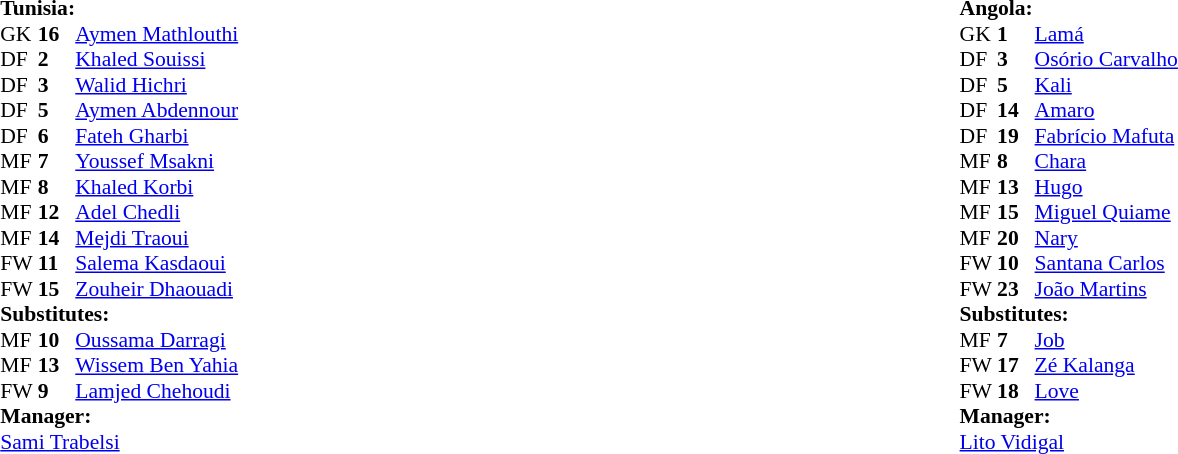<table width=100%>
<tr>
<td valign="top" width="50%"><br><table style="font-size:90%" cellspacing="0" cellpadding="0" align=center>
<tr>
<td colspan="4"><strong>Tunisia:</strong></td>
</tr>
<tr>
<th width=25></th>
<th width=25></th>
</tr>
<tr>
<td>GK</td>
<td><strong>16</strong></td>
<td><a href='#'>Aymen Mathlouthi</a></td>
</tr>
<tr>
<td>DF</td>
<td><strong>2</strong></td>
<td><a href='#'>Khaled Souissi</a></td>
</tr>
<tr>
<td>DF</td>
<td><strong>3</strong></td>
<td><a href='#'>Walid Hichri</a></td>
</tr>
<tr>
<td>DF</td>
<td><strong>5</strong></td>
<td><a href='#'>Aymen Abdennour</a></td>
</tr>
<tr>
<td>DF</td>
<td><strong>6</strong></td>
<td><a href='#'>Fateh Gharbi</a></td>
<td></td>
</tr>
<tr>
<td>MF</td>
<td><strong>7</strong></td>
<td><a href='#'>Youssef Msakni</a></td>
<td></td>
<td></td>
</tr>
<tr>
<td>MF</td>
<td><strong>8</strong></td>
<td><a href='#'>Khaled Korbi</a></td>
<td></td>
</tr>
<tr>
<td>MF</td>
<td><strong>12</strong></td>
<td><a href='#'>Adel Chedli</a></td>
<td></td>
<td></td>
</tr>
<tr>
<td>MF</td>
<td><strong>14</strong></td>
<td><a href='#'>Mejdi Traoui</a></td>
</tr>
<tr>
<td>FW</td>
<td><strong>11</strong></td>
<td><a href='#'>Salema Kasdaoui</a></td>
</tr>
<tr>
<td>FW</td>
<td><strong>15</strong></td>
<td><a href='#'>Zouheir Dhaouadi</a></td>
<td></td>
<td></td>
</tr>
<tr>
<td colspan=3><strong>Substitutes:</strong></td>
</tr>
<tr>
<td>MF</td>
<td><strong>10</strong></td>
<td><a href='#'>Oussama Darragi</a></td>
<td></td>
<td></td>
</tr>
<tr>
<td>MF</td>
<td><strong>13</strong></td>
<td><a href='#'>Wissem Ben Yahia</a></td>
<td></td>
<td></td>
</tr>
<tr>
<td>FW</td>
<td><strong>9</strong></td>
<td><a href='#'>Lamjed Chehoudi</a></td>
<td></td>
<td></td>
</tr>
<tr>
<td colspan=3><strong>Manager:</strong></td>
</tr>
<tr>
<td colspan=3><a href='#'>Sami Trabelsi</a></td>
</tr>
</table>
</td>
<td valign="top"></td>
<td valign="top" width="50%"><br><table style="font-size: 90%" cellspacing="0" cellpadding="0" align="center">
<tr>
<td colspan="4"><strong>Angola:</strong></td>
</tr>
<tr>
<th width=25></th>
<th width=25></th>
</tr>
<tr>
<td>GK</td>
<td><strong>1</strong></td>
<td><a href='#'>Lamá</a></td>
</tr>
<tr>
<td>DF</td>
<td><strong>3</strong></td>
<td><a href='#'>Osório Carvalho</a></td>
</tr>
<tr>
<td>DF</td>
<td><strong>5</strong></td>
<td><a href='#'>Kali</a></td>
</tr>
<tr>
<td>DF</td>
<td><strong>14</strong></td>
<td><a href='#'>Amaro</a></td>
</tr>
<tr>
<td>DF</td>
<td><strong>19</strong></td>
<td><a href='#'>Fabrício Mafuta</a></td>
</tr>
<tr>
<td>MF</td>
<td><strong>8</strong></td>
<td><a href='#'>Chara</a></td>
</tr>
<tr>
<td>MF</td>
<td><strong>13</strong></td>
<td><a href='#'>Hugo</a></td>
<td></td>
<td></td>
</tr>
<tr>
<td>MF</td>
<td><strong>15</strong></td>
<td><a href='#'>Miguel Quiame</a></td>
<td></td>
<td></td>
</tr>
<tr>
<td>MF</td>
<td><strong>20</strong></td>
<td><a href='#'>Nary</a></td>
<td></td>
<td></td>
</tr>
<tr>
<td>FW</td>
<td><strong>10</strong></td>
<td><a href='#'>Santana Carlos</a></td>
</tr>
<tr>
<td>FW</td>
<td><strong>23</strong></td>
<td><a href='#'>João Martins</a></td>
</tr>
<tr>
<td colspan=3><strong>Substitutes:</strong></td>
</tr>
<tr>
<td>MF</td>
<td><strong>7</strong></td>
<td><a href='#'>Job</a></td>
<td></td>
<td></td>
</tr>
<tr>
<td>FW</td>
<td><strong>17</strong></td>
<td><a href='#'>Zé Kalanga</a></td>
<td></td>
<td></td>
</tr>
<tr>
<td>FW</td>
<td><strong>18</strong></td>
<td><a href='#'>Love</a></td>
<td></td>
<td></td>
</tr>
<tr>
<td colspan=3><strong>Manager:</strong></td>
</tr>
<tr>
<td colspan=3><a href='#'>Lito Vidigal</a></td>
</tr>
</table>
</td>
</tr>
</table>
